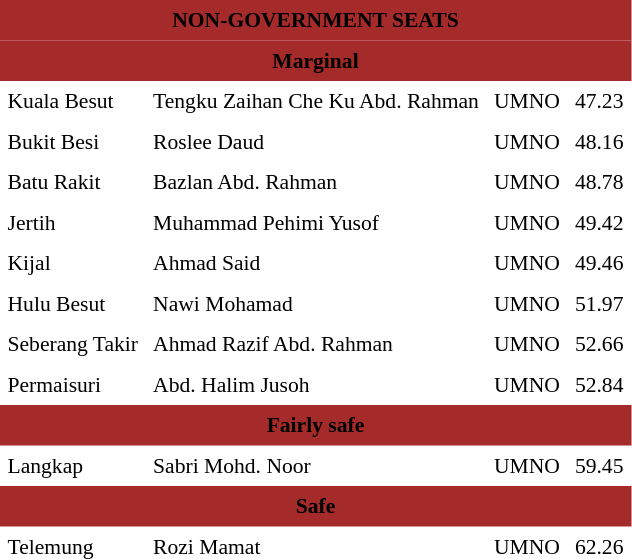<table class="toccolours" cellpadding="5" cellspacing="0" style="float:left; margin-right:.5em; margin-top:.4em; font-size:90%;">
<tr>
<td colspan="4"  style="text-align:center; background:brown;"><span><strong>NON-GOVERNMENT SEATS</strong></span></td>
</tr>
<tr>
<td colspan="4"  style="text-align:center; background:brown;"><span><strong>Marginal</strong></span></td>
</tr>
<tr>
<td>Kuala Besut</td>
<td>Tengku Zaihan Che Ku Abd. Rahman</td>
<td>UMNO</td>
<td style="text-align:center;">47.23</td>
</tr>
<tr>
<td>Bukit Besi</td>
<td>Roslee Daud</td>
<td>UMNO</td>
<td style="text-align:center;">48.16</td>
</tr>
<tr>
<td>Batu Rakit</td>
<td>Bazlan Abd. Rahman</td>
<td>UMNO</td>
<td style="text-align:center;">48.78</td>
</tr>
<tr>
<td>Jertih</td>
<td>Muhammad Pehimi Yusof</td>
<td>UMNO</td>
<td style="text-align:center;">49.42</td>
</tr>
<tr>
<td>Kijal</td>
<td>Ahmad Said</td>
<td>UMNO</td>
<td style="text-align:center;">49.46</td>
</tr>
<tr>
<td>Hulu Besut</td>
<td>Nawi Mohamad</td>
<td>UMNO</td>
<td style="text-align:center;">51.97</td>
</tr>
<tr>
<td>Seberang Takir</td>
<td>Ahmad Razif Abd. Rahman</td>
<td>UMNO</td>
<td style="text-align:center;">52.66</td>
</tr>
<tr>
<td>Permaisuri</td>
<td>Abd. Halim Jusoh</td>
<td>UMNO</td>
<td style="text-align:center;">52.84</td>
</tr>
<tr>
<td colspan="4"  style="text-align:center; background:brown;"><span><strong>Fairly safe</strong></span></td>
</tr>
<tr>
<td>Langkap</td>
<td>Sabri Mohd. Noor</td>
<td>UMNO</td>
<td style="text-align:center;">59.45</td>
</tr>
<tr>
<td colspan="4"  style="text-align:center; background:brown;"><span><strong>Safe</strong></span></td>
</tr>
<tr>
<td>Telemung</td>
<td>Rozi Mamat</td>
<td>UMNO</td>
<td style="text-align:center;">62.26</td>
</tr>
</table>
